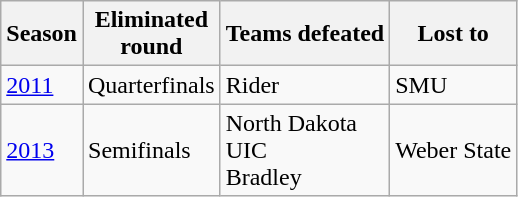<table class="wikitable">
<tr>
<th>Season</th>
<th>Eliminated<br>round</th>
<th>Teams defeated</th>
<th>Lost to</th>
</tr>
<tr>
<td><a href='#'>2011</a></td>
<td>Quarterfinals</td>
<td>Rider</td>
<td>SMU</td>
</tr>
<tr>
<td><a href='#'>2013</a></td>
<td>Semifinals</td>
<td>North Dakota<br>UIC<br>Bradley</td>
<td>Weber State</td>
</tr>
</table>
